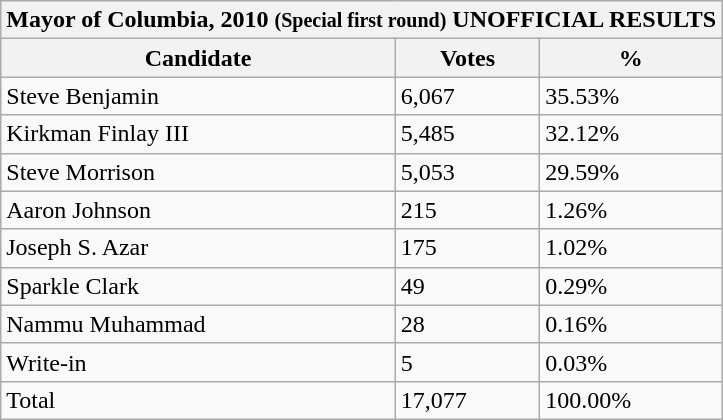<table class="wikitable">
<tr>
<th colspan="3">Mayor of Columbia, 2010 <small>(Special first round)</small> UNOFFICIAL RESULTS</th>
</tr>
<tr>
<th>Candidate</th>
<th>Votes</th>
<th>%</th>
</tr>
<tr>
<td>Steve Benjamin</td>
<td>6,067</td>
<td>35.53%</td>
</tr>
<tr>
<td>Kirkman Finlay III</td>
<td>5,485</td>
<td>32.12%</td>
</tr>
<tr>
<td>Steve Morrison</td>
<td>5,053</td>
<td>29.59%</td>
</tr>
<tr>
<td>Aaron Johnson</td>
<td>215</td>
<td>1.26%</td>
</tr>
<tr>
<td>Joseph S. Azar</td>
<td>175</td>
<td>1.02%</td>
</tr>
<tr>
<td>Sparkle Clark</td>
<td>49</td>
<td>0.29%</td>
</tr>
<tr>
<td>Nammu Muhammad</td>
<td>28</td>
<td>0.16%</td>
</tr>
<tr>
<td>Write-in</td>
<td>5</td>
<td>0.03%</td>
</tr>
<tr>
<td>Total</td>
<td>17,077</td>
<td>100.00%</td>
</tr>
</table>
